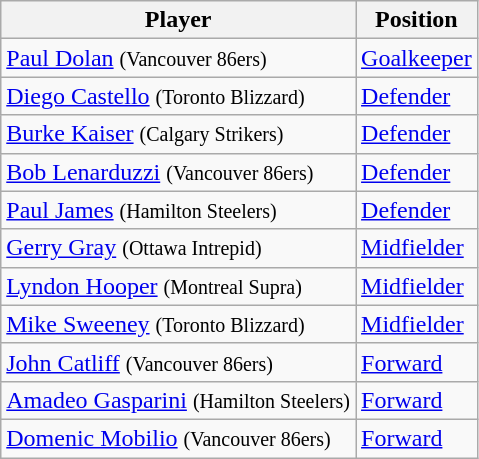<table class="wikitable">
<tr>
<th>Player</th>
<th>Position</th>
</tr>
<tr>
<td>  <a href='#'>Paul Dolan</a> <small>(Vancouver 86ers)</small></td>
<td><a href='#'>Goalkeeper</a></td>
</tr>
<tr>
<td>  <a href='#'>Diego Castello</a> <small>(Toronto Blizzard)</small></td>
<td><a href='#'>Defender</a></td>
</tr>
<tr>
<td>  <a href='#'>Burke Kaiser</a> <small>(Calgary Strikers)</small></td>
<td><a href='#'>Defender</a></td>
</tr>
<tr>
<td>  <a href='#'>Bob Lenarduzzi</a> <small>(Vancouver 86ers)</small></td>
<td><a href='#'>Defender</a></td>
</tr>
<tr>
<td>  <a href='#'>Paul James</a> <small>(Hamilton Steelers)</small></td>
<td><a href='#'>Defender</a></td>
</tr>
<tr>
<td>  <a href='#'>Gerry Gray</a> <small>(Ottawa Intrepid)</small></td>
<td><a href='#'>Midfielder</a></td>
</tr>
<tr>
<td>  <a href='#'>Lyndon Hooper</a> <small>(Montreal Supra)</small></td>
<td><a href='#'>Midfielder</a></td>
</tr>
<tr>
<td>  <a href='#'>Mike Sweeney</a> <small>(Toronto Blizzard)</small></td>
<td><a href='#'>Midfielder</a></td>
</tr>
<tr>
<td>  <a href='#'>John Catliff</a> <small>(Vancouver 86ers)</small></td>
<td><a href='#'>Forward</a></td>
</tr>
<tr>
<td>  <a href='#'>Amadeo Gasparini</a> <small>(Hamilton Steelers)</small></td>
<td><a href='#'>Forward</a></td>
</tr>
<tr>
<td>  <a href='#'>Domenic Mobilio</a> <small>(Vancouver 86ers)</small></td>
<td><a href='#'>Forward</a></td>
</tr>
</table>
